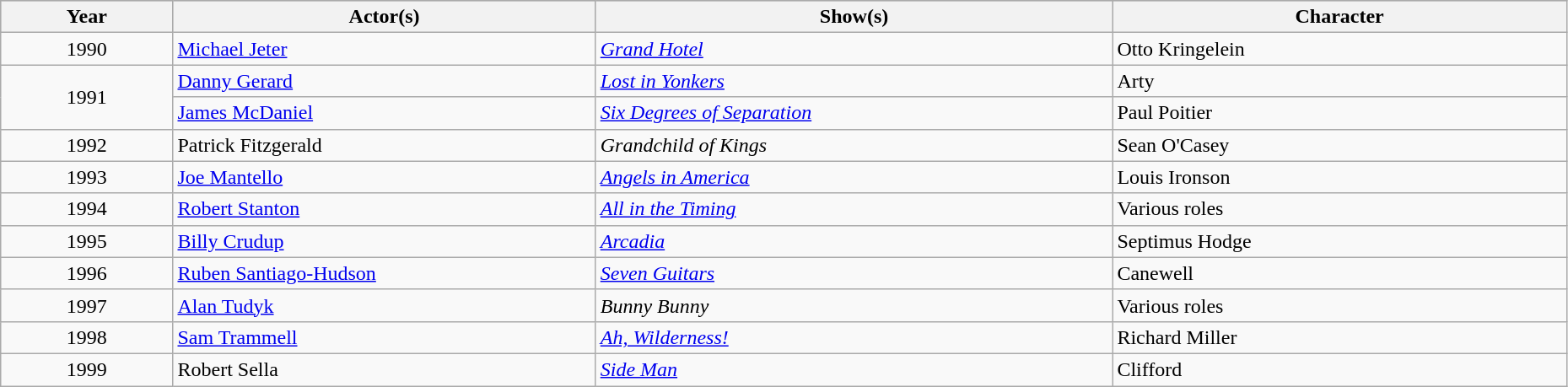<table class="wikitable" style="width:98%;">
<tr style="background:#bebebe;">
<th style="width:11%;">Year</th>
<th style="width:27%;">Actor(s)</th>
<th style="width:33%;">Show(s)</th>
<th style="width:29%;">Character</th>
</tr>
<tr>
<td align="center">1990</td>
<td><a href='#'>Michael Jeter</a></td>
<td><em><a href='#'>Grand Hotel</a></em></td>
<td>Otto Kringelein</td>
</tr>
<tr>
<td rowspan="2" align="center">1991</td>
<td><a href='#'>Danny Gerard</a></td>
<td><em><a href='#'>Lost in Yonkers</a></em></td>
<td>Arty</td>
</tr>
<tr>
<td><a href='#'>James McDaniel</a></td>
<td><em><a href='#'>Six Degrees of Separation</a></em></td>
<td>Paul Poitier</td>
</tr>
<tr>
<td align="center">1992</td>
<td>Patrick Fitzgerald</td>
<td><em>Grandchild of Kings</em></td>
<td>Sean O'Casey</td>
</tr>
<tr>
<td align="center">1993</td>
<td><a href='#'>Joe Mantello</a></td>
<td><em><a href='#'>Angels in America</a></em></td>
<td>Louis Ironson</td>
</tr>
<tr>
<td align="center">1994</td>
<td><a href='#'>Robert Stanton</a></td>
<td><em><a href='#'>All in the Timing</a></em></td>
<td>Various roles</td>
</tr>
<tr>
<td align="center">1995</td>
<td><a href='#'>Billy Crudup</a></td>
<td><em><a href='#'>Arcadia</a></em></td>
<td>Septimus Hodge</td>
</tr>
<tr>
<td align="center">1996</td>
<td><a href='#'>Ruben Santiago-Hudson</a></td>
<td><em><a href='#'>Seven Guitars</a></em></td>
<td>Canewell</td>
</tr>
<tr>
<td align="center">1997</td>
<td><a href='#'>Alan Tudyk</a></td>
<td><em>Bunny Bunny</em></td>
<td>Various roles</td>
</tr>
<tr>
<td align="center">1998</td>
<td><a href='#'>Sam Trammell</a></td>
<td><em><a href='#'>Ah, Wilderness!</a></em></td>
<td>Richard Miller</td>
</tr>
<tr>
<td align="center">1999</td>
<td>Robert Sella</td>
<td><em><a href='#'>Side Man</a></em></td>
<td>Clifford</td>
</tr>
</table>
